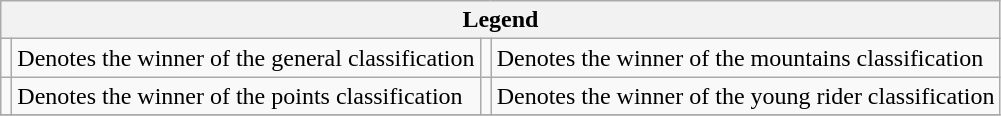<table class="wikitable">
<tr>
<th colspan="4">Legend</th>
</tr>
<tr>
<td></td>
<td>Denotes the winner of the general classification</td>
<td></td>
<td>Denotes the winner of the mountains classification</td>
</tr>
<tr>
<td></td>
<td>Denotes the winner of the points classification</td>
<td></td>
<td>Denotes the winner of the young rider classification</td>
</tr>
<tr>
</tr>
</table>
